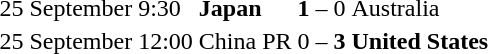<table>
<tr>
<td>25 September</td>
<td>9:30</td>
<td><strong>Japan</strong></td>
<td><strong>1</strong></td>
<td>–</td>
<td>0</td>
<td>Australia</td>
<td></td>
</tr>
<tr>
<td>25 September</td>
<td>12:00</td>
<td>China PR</td>
<td>0</td>
<td>–</td>
<td><strong>3</strong></td>
<td><strong>United States</strong></td>
<td></td>
</tr>
</table>
